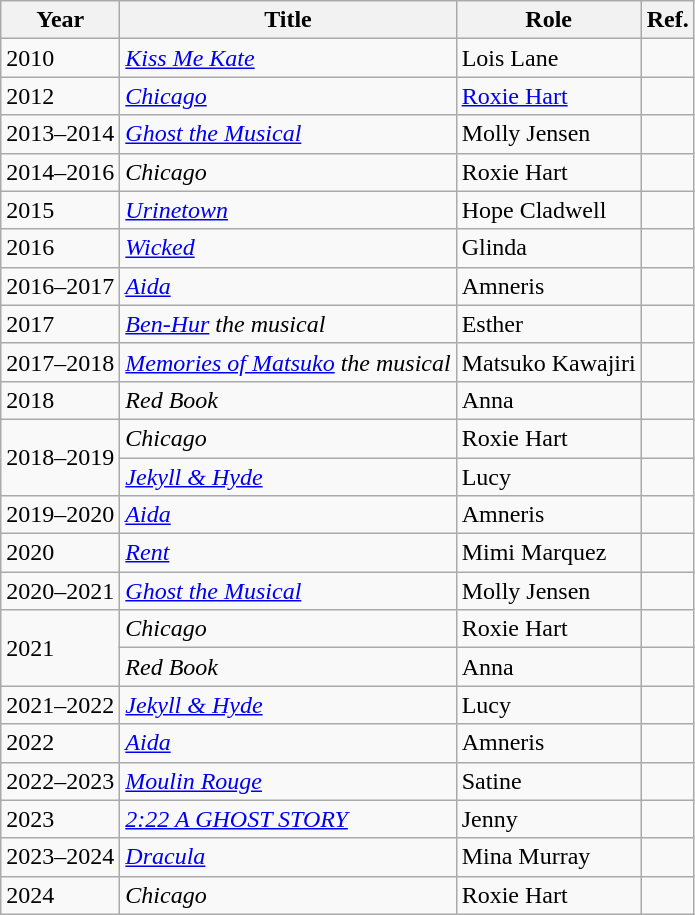<table class="wikitable plainrowheaders">
<tr>
<th>Year</th>
<th>Title</th>
<th>Role</th>
<th>Ref.</th>
</tr>
<tr>
<td>2010</td>
<td><em><a href='#'>Kiss Me Kate</a></em></td>
<td>Lois Lane</td>
<td></td>
</tr>
<tr>
<td>2012</td>
<td><em><a href='#'>Chicago</a></em></td>
<td><a href='#'>Roxie Hart</a></td>
<td></td>
</tr>
<tr>
<td>2013–2014</td>
<td><em><a href='#'>Ghost the Musical</a></em></td>
<td>Molly Jensen</td>
<td></td>
</tr>
<tr>
<td>2014–2016</td>
<td><em>Chicago</em></td>
<td>Roxie Hart</td>
<td></td>
</tr>
<tr>
<td>2015</td>
<td><em><a href='#'>Urinetown</a></em></td>
<td>Hope Cladwell</td>
<td></td>
</tr>
<tr>
<td>2016</td>
<td><em><a href='#'>Wicked</a></em></td>
<td>Glinda</td>
<td></td>
</tr>
<tr>
<td>2016–2017</td>
<td><em><a href='#'>Aida</a></em></td>
<td>Amneris</td>
<td></td>
</tr>
<tr>
<td>2017</td>
<td><em><a href='#'>Ben-Hur</a> the musical</em></td>
<td>Esther</td>
<td></td>
</tr>
<tr>
<td>2017–2018</td>
<td><em><a href='#'>Memories of Matsuko</a> the musical</em></td>
<td>Matsuko Kawajiri</td>
<td></td>
</tr>
<tr>
<td>2018</td>
<td><em>Red Book</em></td>
<td>Anna</td>
<td></td>
</tr>
<tr>
<td rowspan="2">2018–2019</td>
<td><em>Chicago</em></td>
<td>Roxie Hart</td>
<td></td>
</tr>
<tr>
<td><a href='#'><em>Jekyll & Hyde</em></a></td>
<td>Lucy</td>
<td></td>
</tr>
<tr>
<td>2019–2020</td>
<td><em><a href='#'>Aida</a></em></td>
<td>Amneris</td>
<td></td>
</tr>
<tr>
<td>2020</td>
<td><em><a href='#'>Rent</a></em></td>
<td>Mimi Marquez</td>
<td></td>
</tr>
<tr>
<td>2020–2021</td>
<td><em><a href='#'>Ghost the Musical</a></em></td>
<td>Molly Jensen</td>
<td></td>
</tr>
<tr>
<td rowspan="2">2021</td>
<td><em>Chicago</em></td>
<td>Roxie Hart</td>
<td></td>
</tr>
<tr>
<td><em>Red Book</em></td>
<td>Anna</td>
<td></td>
</tr>
<tr>
<td>2021–2022</td>
<td><em><a href='#'>Jekyll & Hyde</a></em></td>
<td>Lucy</td>
<td></td>
</tr>
<tr>
<td>2022</td>
<td><em><a href='#'>Aida</a></em></td>
<td>Amneris</td>
<td></td>
</tr>
<tr>
<td>2022–2023</td>
<td><em><a href='#'>Moulin Rouge</a></em></td>
<td>Satine</td>
<td></td>
</tr>
<tr>
<td>2023</td>
<td><em><a href='#'>2:22 A GHOST STORY</a></em></td>
<td>Jenny</td>
<td></td>
</tr>
<tr>
<td>2023–2024</td>
<td><em><a href='#'>Dracula</a></em></td>
<td>Mina Murray</td>
<td></td>
</tr>
<tr>
<td>2024</td>
<td><em>Chicago</em></td>
<td>Roxie Hart</td>
<td></td>
</tr>
</table>
